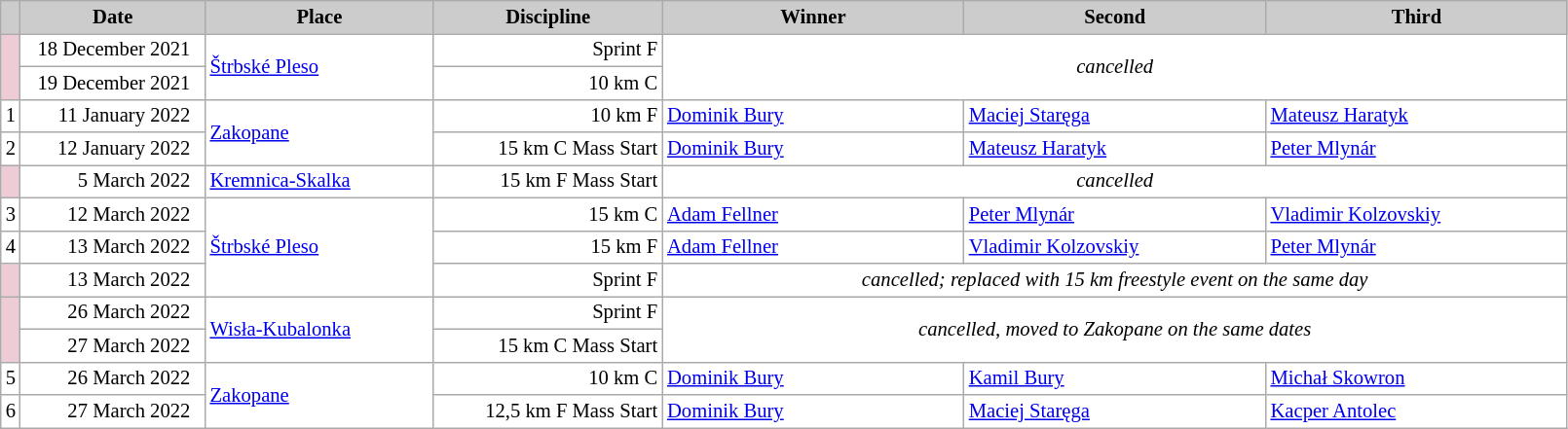<table class="wikitable plainrowheaders" style="background:#fff; font-size:86%; line-height:16px; border:grey solid 1px; border-collapse:collapse;">
<tr style="background:#ccc; text-align:center;">
<th scope="col" style="background:#ccc; width=30 px;"></th>
<th scope="col" style="background:#ccc; width:120px;">Date</th>
<th scope="col" style="background:#ccc; width:150px;">Place</th>
<th scope="col" style="background:#ccc; width:150px;">Discipline</th>
<th scope="col" style="background:#ccc; width:200px;">Winner</th>
<th scope="col" style="background:#ccc; width:200px;">Second</th>
<th scope="col" style="background:#ccc; width:200px;">Third</th>
</tr>
<tr>
<td rowspan=2 bgcolor="EDCCD5"></td>
<td align=right>18 December 2021  </td>
<td rowspan=2> <a href='#'>Štrbské Pleso</a></td>
<td align=right>Sprint F</td>
<td rowspan=2 colspan=3 align=center><em>cancelled</em></td>
</tr>
<tr>
<td align=right>19 December 2021  </td>
<td align=right>10 km C</td>
</tr>
<tr>
<td align=center>1</td>
<td align=right>11 January 2022  </td>
<td rowspan=2> <a href='#'>Zakopane</a></td>
<td align=right>10 km F</td>
<td> <a href='#'>Dominik Bury</a></td>
<td> <a href='#'>Maciej Staręga</a></td>
<td> <a href='#'>Mateusz Haratyk</a></td>
</tr>
<tr>
<td align=center>2</td>
<td align=right>12 January 2022  </td>
<td align=right>15 km C Mass Start</td>
<td> <a href='#'>Dominik Bury</a></td>
<td> <a href='#'>Mateusz Haratyk</a></td>
<td> <a href='#'>Peter Mlynár</a></td>
</tr>
<tr>
<td bgcolor="EDCCD5"></td>
<td align=right>5 March 2022  </td>
<td> <a href='#'>Kremnica-Skalka</a></td>
<td align=right>15 km F Mass Start</td>
<td colspan=3 align=center><em>cancelled</em></td>
</tr>
<tr>
<td align=center>3</td>
<td align=right>12 March 2022  </td>
<td rowspan=3> <a href='#'>Štrbské Pleso</a></td>
<td align=right>15 km C</td>
<td> <a href='#'>Adam Fellner</a></td>
<td> <a href='#'>Peter Mlynár</a></td>
<td> <a href='#'>Vladimir Kolzovskiy</a></td>
</tr>
<tr>
<td align=center>4</td>
<td align=right>13 March 2022  </td>
<td align=right>15 km F</td>
<td> <a href='#'>Adam Fellner</a></td>
<td> <a href='#'>Vladimir Kolzovskiy</a></td>
<td> <a href='#'>Peter Mlynár</a></td>
</tr>
<tr>
<td bgcolor="EDCCD5"></td>
<td align=right>13 March 2022  </td>
<td align=right>Sprint F</td>
<td colspan=3 align=center><em>cancelled; replaced with 15 km freestyle event on the same day</em></td>
</tr>
<tr>
<td rowspan=2 bgcolor="EDCCD5"></td>
<td align=right>26 March 2022  </td>
<td rowspan=2> <a href='#'>Wisła-Kubalonka</a></td>
<td align=right>Sprint F</td>
<td rowspan=2 colspan=3 align=center><em>cancelled, moved to Zakopane on the same dates</em></td>
</tr>
<tr>
<td align=right>27 March 2022  </td>
<td align=right>15 km C Mass Start</td>
</tr>
<tr>
<td align=center>5</td>
<td align=right>26 March 2022  </td>
<td rowspan=2> <a href='#'>Zakopane</a></td>
<td align=right>10 km C</td>
<td> <a href='#'>Dominik Bury</a></td>
<td> <a href='#'>Kamil Bury</a></td>
<td> <a href='#'>Michał Skowron</a></td>
</tr>
<tr>
<td align=center>6</td>
<td align=right>27 March 2022  </td>
<td align=right>12,5 km F Mass Start</td>
<td> <a href='#'>Dominik Bury</a></td>
<td> <a href='#'>Maciej Staręga</a></td>
<td> <a href='#'>Kacper Antolec</a></td>
</tr>
</table>
